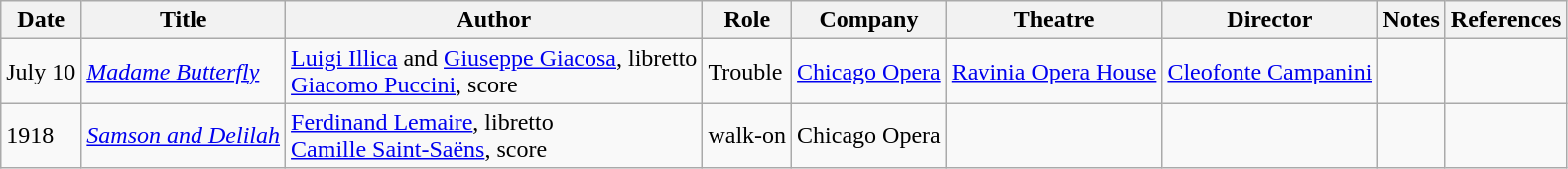<table class="wikitable">
<tr>
<th>Date</th>
<th>Title</th>
<th>Author</th>
<th>Role</th>
<th>Company</th>
<th>Theatre</th>
<th>Director</th>
<th>Notes</th>
<th>References</th>
</tr>
<tr>
<td>July 10</td>
<td><em><a href='#'>Madame&nbsp;Butterfly</a></em></td>
<td><a href='#'>Luigi Illica</a> and <a href='#'>Giuseppe Giacosa</a>, libretto<br><a href='#'>Giacomo Puccini</a>, score</td>
<td>Trouble</td>
<td><a href='#'>Chicago Opera</a></td>
<td><a href='#'>Ravinia Opera House</a></td>
<td><a href='#'>Cleofonte Campanini</a></td>
<td></td>
<td></td>
</tr>
<tr>
<td>1918</td>
<td><em><a href='#'>Samson and Delilah</a></em></td>
<td><a href='#'>Ferdinand Lemaire</a>, libretto<br><a href='#'>Camille Saint-Saëns</a>, score</td>
<td>walk-on</td>
<td>Chicago Opera</td>
<td></td>
<td></td>
<td></td>
<td></td>
</tr>
</table>
